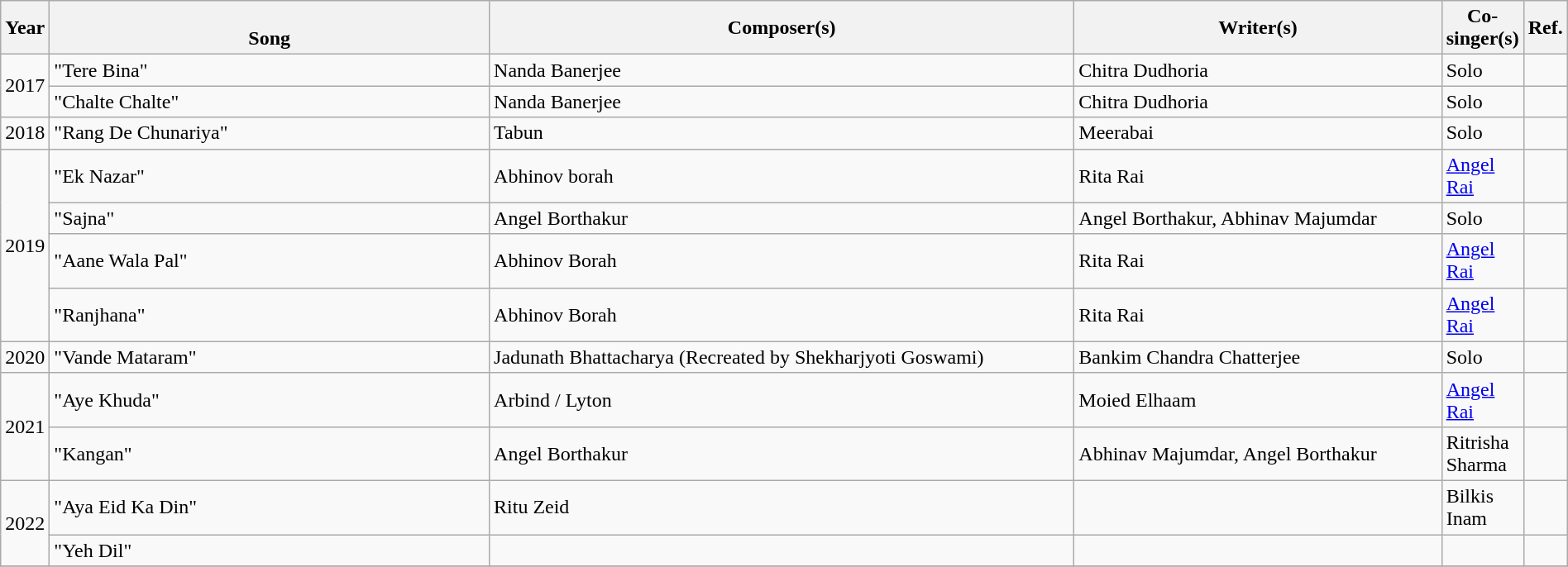<table class="wikitable plainrowheaders" style="width:100%">
<tr>
<th>Year</th>
<th scope="col" style="width:30%;"><br>Song</th>
<th scope="col" style="width:40%;">Composer(s)</th>
<th scope="col" style="width:25%;">Writer(s)</th>
<th scope="col" style="width:20%;">Co-singer(s)</th>
<th scope="col" style="width:1%;">Ref.</th>
</tr>
<tr>
<td rowspan="2">2017</td>
<td>"Tere Bina"</td>
<td>Nanda Banerjee</td>
<td>Chitra Dudhoria</td>
<td>Solo</td>
<td></td>
</tr>
<tr>
<td>"Chalte Chalte"</td>
<td>Nanda Banerjee</td>
<td>Chitra Dudhoria</td>
<td>Solo</td>
<td></td>
</tr>
<tr>
<td>2018</td>
<td>"Rang De Chunariya"</td>
<td>Tabun</td>
<td>Meerabai</td>
<td>Solo</td>
<td></td>
</tr>
<tr>
<td rowspan="4">2019</td>
<td>"Ek Nazar"</td>
<td>Abhinov borah</td>
<td>Rita Rai</td>
<td><a href='#'>Angel Rai</a></td>
<td></td>
</tr>
<tr>
<td>"Sajna"</td>
<td>Angel Borthakur</td>
<td>Angel Borthakur, Abhinav Majumdar</td>
<td>Solo</td>
<td></td>
</tr>
<tr>
<td>"Aane Wala Pal"</td>
<td>Abhinov Borah</td>
<td>Rita Rai</td>
<td><a href='#'>Angel Rai</a></td>
<td></td>
</tr>
<tr>
<td>"Ranjhana"</td>
<td>Abhinov Borah</td>
<td>Rita Rai</td>
<td><a href='#'>Angel Rai</a></td>
<td></td>
</tr>
<tr>
<td>2020</td>
<td>"Vande Mataram"</td>
<td>Jadunath Bhattacharya (Recreated by Shekharjyoti Goswami)</td>
<td>Bankim Chandra Chatterjee</td>
<td>Solo</td>
<td></td>
</tr>
<tr>
<td rowspan="2">2021</td>
<td>"Aye Khuda"</td>
<td>Arbind / Lyton</td>
<td>Moied Elhaam</td>
<td><a href='#'>Angel Rai</a></td>
<td></td>
</tr>
<tr>
<td>"Kangan"</td>
<td>Angel Borthakur</td>
<td>Abhinav Majumdar, Angel Borthakur</td>
<td>Ritrisha Sharma</td>
<td></td>
</tr>
<tr>
<td rowspan="2">2022</td>
<td>"Aya Eid Ka Din"</td>
<td>Ritu Zeid</td>
<td></td>
<td>Bilkis Inam</td>
<td></td>
</tr>
<tr>
<td>"Yeh Dil"</td>
<td></td>
<td></td>
<td></td>
<td></td>
</tr>
<tr>
</tr>
</table>
